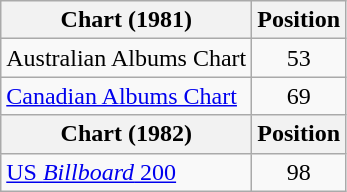<table class="wikitable" style="text-align:center;">
<tr>
<th>Chart (1981)</th>
<th>Position</th>
</tr>
<tr>
<td align="left">Australian Albums Chart</td>
<td>53</td>
</tr>
<tr>
<td align="left"><a href='#'>Canadian Albums Chart</a></td>
<td>69</td>
</tr>
<tr>
<th>Chart (1982)</th>
<th>Position</th>
</tr>
<tr>
<td align="left"><a href='#'>US <em>Billboard</em> 200</a></td>
<td>98</td>
</tr>
</table>
